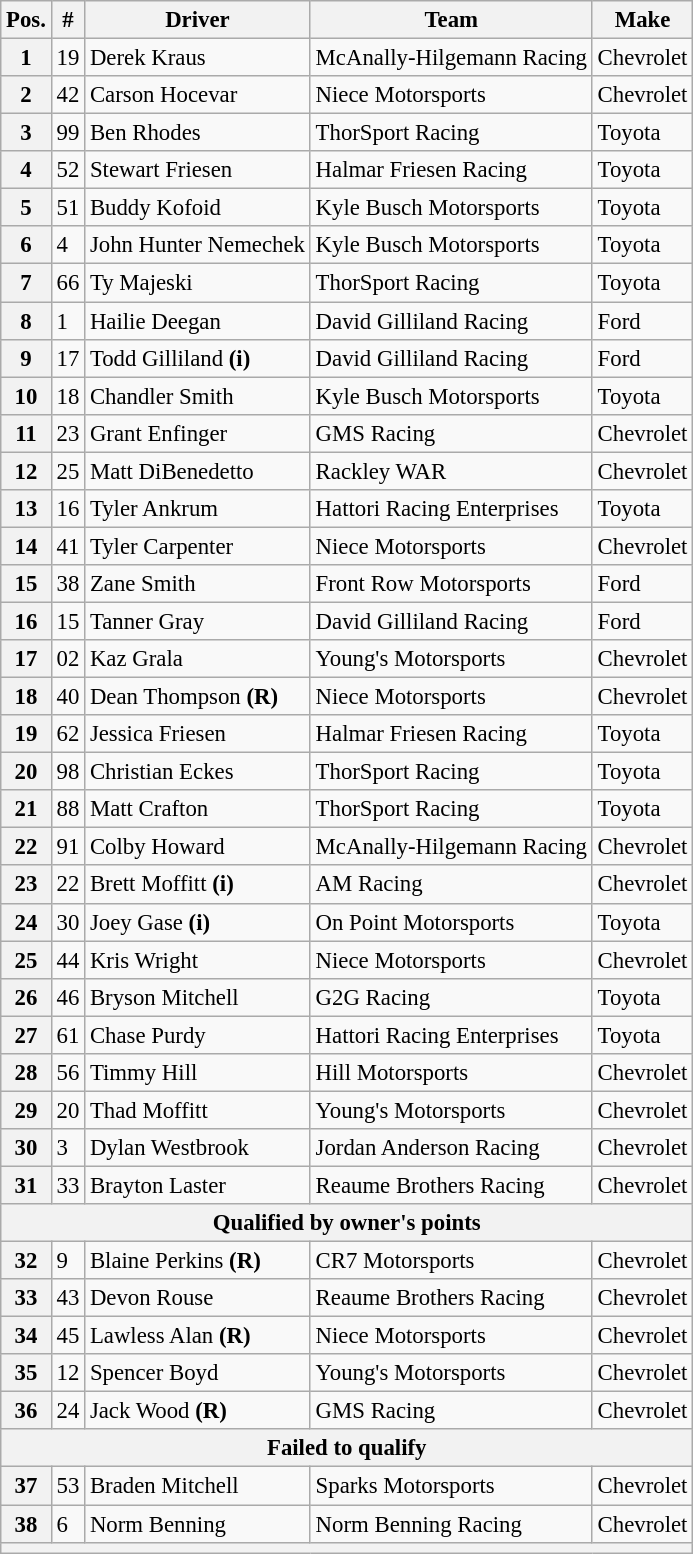<table class="wikitable" style="font-size:95%">
<tr>
<th>Pos.</th>
<th>#</th>
<th>Driver</th>
<th>Team</th>
<th>Make</th>
</tr>
<tr>
<th>1</th>
<td>19</td>
<td>Derek Kraus</td>
<td>McAnally-Hilgemann Racing</td>
<td>Chevrolet</td>
</tr>
<tr>
<th>2</th>
<td>42</td>
<td>Carson Hocevar</td>
<td>Niece Motorsports</td>
<td>Chevrolet</td>
</tr>
<tr>
<th>3</th>
<td>99</td>
<td>Ben Rhodes</td>
<td>ThorSport Racing</td>
<td>Toyota</td>
</tr>
<tr>
<th>4</th>
<td>52</td>
<td>Stewart Friesen</td>
<td>Halmar Friesen Racing</td>
<td>Toyota</td>
</tr>
<tr>
<th>5</th>
<td>51</td>
<td>Buddy Kofoid</td>
<td>Kyle Busch Motorsports</td>
<td>Toyota</td>
</tr>
<tr>
<th>6</th>
<td>4</td>
<td>John Hunter Nemechek</td>
<td>Kyle Busch Motorsports</td>
<td>Toyota</td>
</tr>
<tr>
<th>7</th>
<td>66</td>
<td>Ty Majeski</td>
<td>ThorSport Racing</td>
<td>Toyota</td>
</tr>
<tr>
<th>8</th>
<td>1</td>
<td>Hailie Deegan</td>
<td>David Gilliland Racing</td>
<td>Ford</td>
</tr>
<tr>
<th>9</th>
<td>17</td>
<td>Todd Gilliland <strong>(i)</strong></td>
<td>David Gilliland Racing</td>
<td>Ford</td>
</tr>
<tr>
<th>10</th>
<td>18</td>
<td>Chandler Smith</td>
<td>Kyle Busch Motorsports</td>
<td>Toyota</td>
</tr>
<tr>
<th>11</th>
<td>23</td>
<td>Grant Enfinger</td>
<td>GMS Racing</td>
<td>Chevrolet</td>
</tr>
<tr>
<th>12</th>
<td>25</td>
<td>Matt DiBenedetto</td>
<td>Rackley WAR</td>
<td>Chevrolet</td>
</tr>
<tr>
<th>13</th>
<td>16</td>
<td>Tyler Ankrum</td>
<td>Hattori Racing Enterprises</td>
<td>Toyota</td>
</tr>
<tr>
<th>14</th>
<td>41</td>
<td>Tyler Carpenter</td>
<td>Niece Motorsports</td>
<td>Chevrolet</td>
</tr>
<tr>
<th>15</th>
<td>38</td>
<td>Zane Smith</td>
<td>Front Row Motorsports</td>
<td>Ford</td>
</tr>
<tr>
<th>16</th>
<td>15</td>
<td>Tanner Gray</td>
<td>David Gilliland Racing</td>
<td>Ford</td>
</tr>
<tr>
<th>17</th>
<td>02</td>
<td>Kaz Grala</td>
<td>Young's Motorsports</td>
<td>Chevrolet</td>
</tr>
<tr>
<th>18</th>
<td>40</td>
<td>Dean Thompson <strong>(R)</strong></td>
<td>Niece Motorsports</td>
<td>Chevrolet</td>
</tr>
<tr>
<th>19</th>
<td>62</td>
<td>Jessica Friesen</td>
<td>Halmar Friesen Racing</td>
<td>Toyota</td>
</tr>
<tr>
<th>20</th>
<td>98</td>
<td>Christian Eckes</td>
<td>ThorSport Racing</td>
<td>Toyota</td>
</tr>
<tr>
<th>21</th>
<td>88</td>
<td>Matt Crafton</td>
<td>ThorSport Racing</td>
<td>Toyota</td>
</tr>
<tr>
<th>22</th>
<td>91</td>
<td>Colby Howard</td>
<td>McAnally-Hilgemann Racing</td>
<td>Chevrolet</td>
</tr>
<tr>
<th>23</th>
<td>22</td>
<td>Brett Moffitt <strong>(i)</strong></td>
<td>AM Racing</td>
<td>Chevrolet</td>
</tr>
<tr>
<th>24</th>
<td>30</td>
<td>Joey Gase <strong>(i)</strong></td>
<td>On Point Motorsports</td>
<td>Toyota</td>
</tr>
<tr>
<th>25</th>
<td>44</td>
<td>Kris Wright</td>
<td>Niece Motorsports</td>
<td>Chevrolet</td>
</tr>
<tr>
<th>26</th>
<td>46</td>
<td>Bryson Mitchell</td>
<td>G2G Racing</td>
<td>Toyota</td>
</tr>
<tr>
<th>27</th>
<td>61</td>
<td>Chase Purdy</td>
<td>Hattori Racing Enterprises</td>
<td>Toyota</td>
</tr>
<tr>
<th>28</th>
<td>56</td>
<td>Timmy Hill</td>
<td>Hill Motorsports</td>
<td>Chevrolet</td>
</tr>
<tr>
<th>29</th>
<td>20</td>
<td>Thad Moffitt</td>
<td>Young's Motorsports</td>
<td>Chevrolet</td>
</tr>
<tr>
<th>30</th>
<td>3</td>
<td>Dylan Westbrook</td>
<td>Jordan Anderson Racing</td>
<td>Chevrolet</td>
</tr>
<tr>
<th>31</th>
<td>33</td>
<td>Brayton Laster</td>
<td>Reaume Brothers Racing</td>
<td>Chevrolet</td>
</tr>
<tr>
<th colspan="5">Qualified by owner's points</th>
</tr>
<tr>
<th>32</th>
<td>9</td>
<td>Blaine Perkins <strong>(R)</strong></td>
<td>CR7 Motorsports</td>
<td>Chevrolet</td>
</tr>
<tr>
<th>33</th>
<td>43</td>
<td>Devon Rouse</td>
<td>Reaume Brothers Racing</td>
<td>Chevrolet</td>
</tr>
<tr>
<th>34</th>
<td>45</td>
<td>Lawless Alan <strong>(R)</strong></td>
<td>Niece Motorsports</td>
<td>Chevrolet</td>
</tr>
<tr>
<th>35</th>
<td>12</td>
<td>Spencer Boyd</td>
<td>Young's Motorsports</td>
<td>Chevrolet</td>
</tr>
<tr>
<th>36</th>
<td>24</td>
<td>Jack Wood <strong>(R)</strong></td>
<td>GMS Racing</td>
<td>Chevrolet</td>
</tr>
<tr>
<th colspan="5">Failed to qualify</th>
</tr>
<tr>
<th>37</th>
<td>53</td>
<td>Braden Mitchell</td>
<td>Sparks Motorsports</td>
<td>Chevrolet</td>
</tr>
<tr>
<th>38</th>
<td>6</td>
<td>Norm Benning</td>
<td>Norm Benning Racing</td>
<td>Chevrolet</td>
</tr>
<tr>
<th colspan="5"></th>
</tr>
</table>
